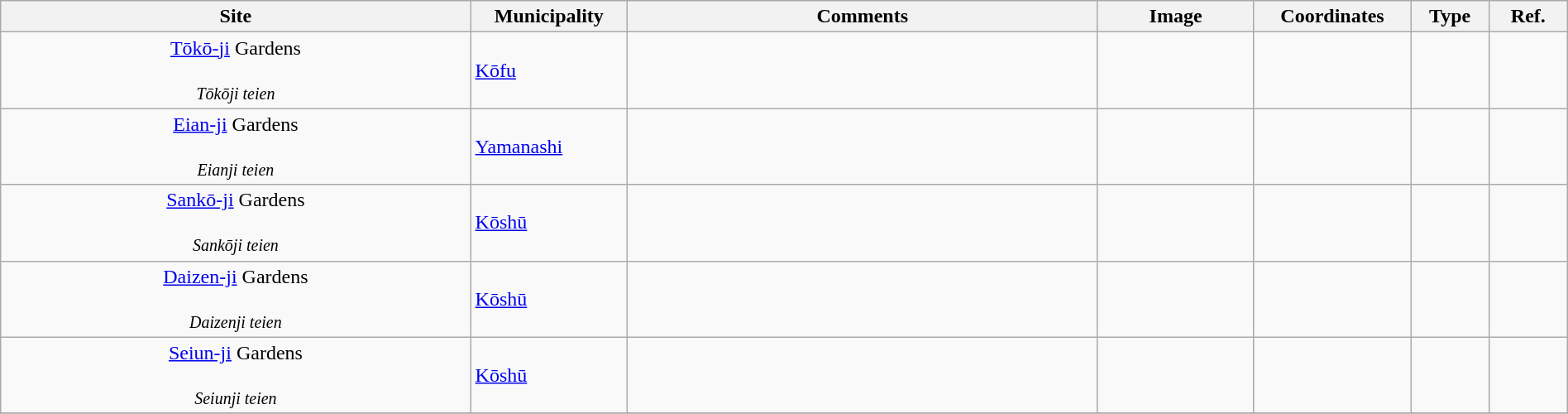<table class="wikitable sortable"  style="width:100%;">
<tr>
<th width="30%" align="left">Site</th>
<th width="10%" align="left">Municipality</th>
<th width="30%" align="left" class="unsortable">Comments</th>
<th width="10%" align="left"  class="unsortable">Image</th>
<th width="10%" align="left" class="unsortable">Coordinates</th>
<th width="5%" align="left">Type</th>
<th width="5%" align="left"  class="unsortable">Ref.</th>
</tr>
<tr>
<td align="center"><a href='#'>Tōkō-ji</a> Gardens<br><br><small><em>Tōkōji teien</em></small></td>
<td><a href='#'>Kōfu</a></td>
<td></td>
<td></td>
<td></td>
<td></td>
<td></td>
</tr>
<tr>
<td align="center"><a href='#'>Eian-ji</a> Gardens<br><br><small><em>Eianji teien</em></small></td>
<td><a href='#'>Yamanashi</a></td>
<td></td>
<td></td>
<td></td>
<td></td>
<td></td>
</tr>
<tr>
<td align="center"><a href='#'>Sankō-ji</a> Gardens<br><br><small><em>Sankōji teien</em></small></td>
<td><a href='#'>Kōshū</a></td>
<td></td>
<td></td>
<td></td>
<td></td>
<td></td>
</tr>
<tr>
<td align="center"><a href='#'>Daizen-ji</a> Gardens<br><br><small><em>Daizenji teien</em></small></td>
<td><a href='#'>Kōshū</a></td>
<td></td>
<td></td>
<td></td>
<td></td>
<td></td>
</tr>
<tr>
<td align="center"><a href='#'>Seiun-ji</a> Gardens<br><br><small><em>Seiunji teien</em></small></td>
<td><a href='#'>Kōshū</a></td>
<td></td>
<td></td>
<td></td>
<td></td>
<td></td>
</tr>
<tr>
</tr>
</table>
